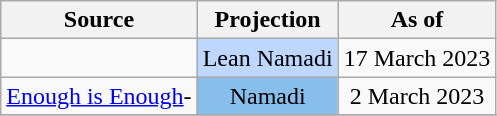<table class="wikitable" style="text-align:center">
<tr>
<th>Source</th>
<th colspan=2>Projection</th>
<th>As of</th>
</tr>
<tr>
<td align="left"></td>
<td colspan=2 bgcolor=#bed7ff>Lean Namadi</td>
<td>17 March 2023</td>
</tr>
<tr>
<td align="left"><a href='#'>Enough is Enough</a>-<br></td>
<td colspan=2 bgcolor=#87BEEB>Namadi</td>
<td>2 March 2023</td>
</tr>
<tr>
</tr>
</table>
